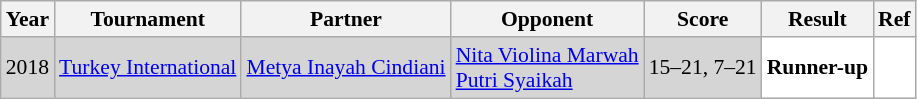<table class="sortable wikitable" style="font-size: 90%;">
<tr>
<th>Year</th>
<th>Tournament</th>
<th>Partner</th>
<th>Opponent</th>
<th>Score</th>
<th>Result</th>
<th>Ref</th>
</tr>
<tr style="background:#D5D5D5">
<td align="center">2018</td>
<td align="left"><a href='#'>Turkey International</a></td>
<td align="left"> <a href='#'>Metya Inayah Cindiani</a></td>
<td align="left"> <a href='#'>Nita Violina Marwah</a><br> <a href='#'>Putri Syaikah</a></td>
<td align="left">15–21, 7–21</td>
<td style="text-align:left; background:white"> <strong>Runner-up</strong></td>
<td style="text-align:center; background:white"></td>
</tr>
</table>
